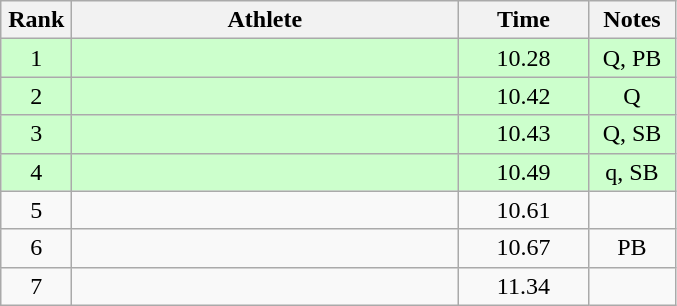<table class="wikitable" style="text-align:center;">
<tr>
<th width=40>Rank</th>
<th width=250>Athlete</th>
<th width=80>Time</th>
<th width=50>Notes</th>
</tr>
<tr style="background:#ccffcc;">
<td>1</td>
<td align=left></td>
<td>10.28</td>
<td>Q, PB</td>
</tr>
<tr style="background:#ccffcc;">
<td>2</td>
<td align=left></td>
<td>10.42</td>
<td>Q</td>
</tr>
<tr style="background:#ccffcc;">
<td>3</td>
<td align=left></td>
<td>10.43</td>
<td>Q, SB</td>
</tr>
<tr style="background:#ccffcc;">
<td>4</td>
<td align=left></td>
<td>10.49</td>
<td>q, SB</td>
</tr>
<tr>
<td>5</td>
<td align=left></td>
<td>10.61</td>
<td></td>
</tr>
<tr>
<td>6</td>
<td align=left></td>
<td>10.67</td>
<td>PB</td>
</tr>
<tr>
<td>7</td>
<td align=left></td>
<td>11.34</td>
<td></td>
</tr>
</table>
